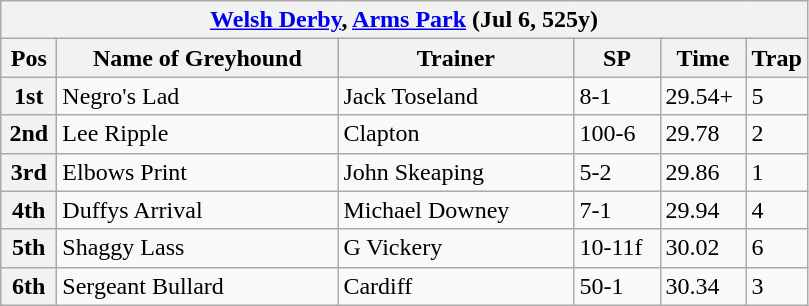<table class="wikitable">
<tr>
<th colspan="6"><a href='#'>Welsh Derby</a>, <a href='#'>Arms Park</a> (Jul 6, 525y)</th>
</tr>
<tr>
<th width=30>Pos</th>
<th width=180>Name of Greyhound</th>
<th width=150>Trainer</th>
<th width=50>SP</th>
<th width=50>Time</th>
<th width=30>Trap</th>
</tr>
<tr>
<th>1st</th>
<td>Negro's Lad</td>
<td>Jack Toseland</td>
<td>8-1</td>
<td>29.54+</td>
<td>5</td>
</tr>
<tr>
<th>2nd</th>
<td>Lee Ripple</td>
<td>Clapton</td>
<td>100-6</td>
<td>29.78</td>
<td>2</td>
</tr>
<tr>
<th>3rd</th>
<td>Elbows Print</td>
<td>John Skeaping</td>
<td>5-2</td>
<td>29.86</td>
<td>1</td>
</tr>
<tr>
<th>4th</th>
<td>Duffys Arrival</td>
<td>Michael Downey</td>
<td>7-1</td>
<td>29.94</td>
<td>4</td>
</tr>
<tr>
<th>5th</th>
<td>Shaggy Lass</td>
<td>G Vickery</td>
<td>10-11f</td>
<td>30.02</td>
<td>6</td>
</tr>
<tr>
<th>6th</th>
<td>Sergeant Bullard</td>
<td>Cardiff</td>
<td>50-1</td>
<td>30.34</td>
<td>3</td>
</tr>
</table>
